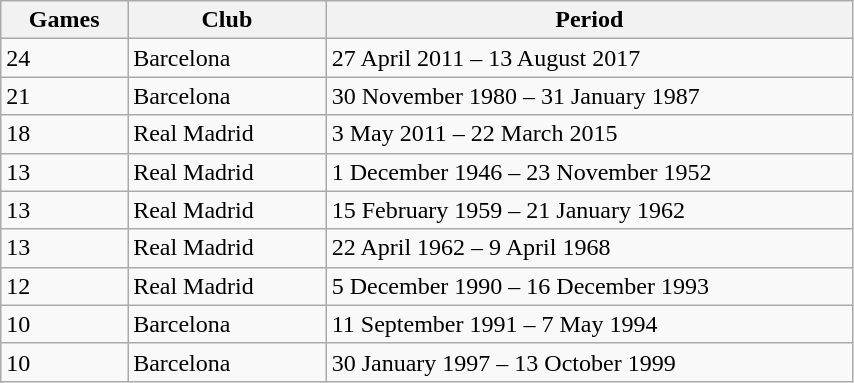<table class="wikitable" style="width:45%;">
<tr>
<th style="width:5%;">Games</th>
<th style="width:10%;">Club</th>
<th style="width:30%;">Period</th>
</tr>
<tr>
<td>24</td>
<td>Barcelona</td>
<td>27 April 2011 – 13 August 2017</td>
</tr>
<tr>
<td>21</td>
<td>Barcelona</td>
<td>30 November 1980 – 31 January 1987</td>
</tr>
<tr>
<td>18</td>
<td>Real Madrid</td>
<td>3 May 2011 – 22 March 2015</td>
</tr>
<tr>
<td>13</td>
<td>Real Madrid</td>
<td>1 December 1946 – 23 November 1952</td>
</tr>
<tr>
<td>13</td>
<td>Real Madrid</td>
<td>15 February 1959 – 21 January 1962</td>
</tr>
<tr>
<td>13</td>
<td>Real Madrid</td>
<td>22 April 1962 – 9 April 1968</td>
</tr>
<tr>
<td>12</td>
<td>Real Madrid</td>
<td>5 December 1990 – 16 December 1993</td>
</tr>
<tr>
<td>10</td>
<td>Barcelona</td>
<td>11 September 1991 – 7 May 1994</td>
</tr>
<tr>
<td>10</td>
<td>Barcelona</td>
<td>30 January 1997 – 13 October 1999</td>
</tr>
</table>
